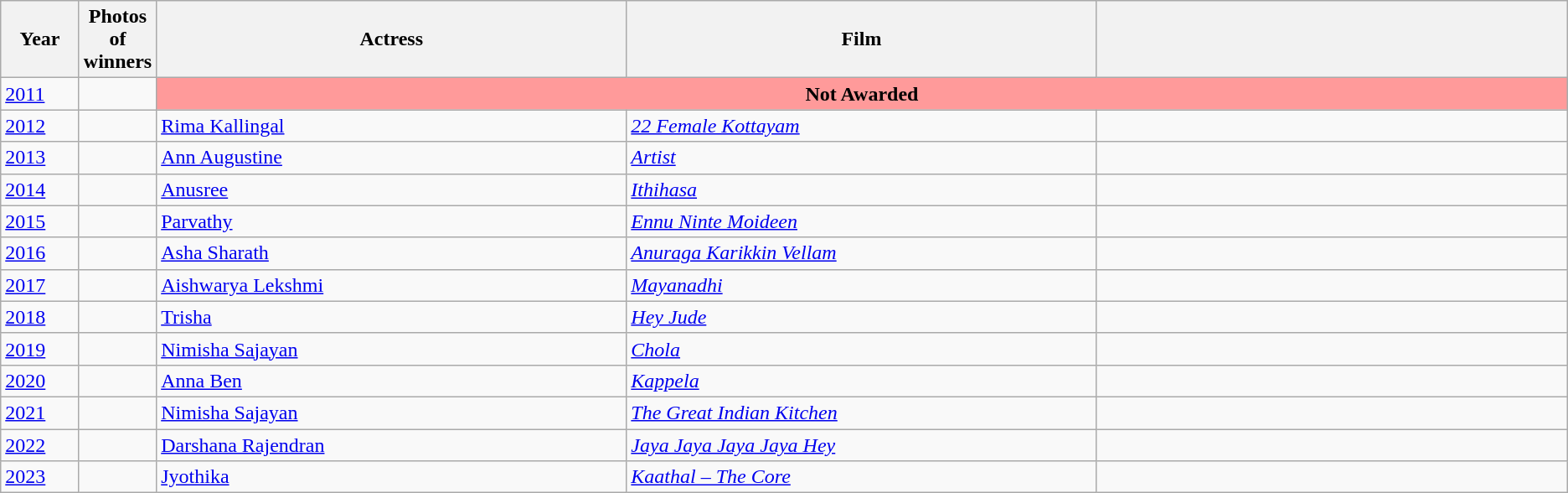<table class="wikitable sortable" style="text-align:left;">
<tr>
<th scope="col" style="width:5%;text-align:center;">Year</th>
<th scope="col" style="width:3%;text-align:center;">Photos of winners</th>
<th scope="col" style="width:30%;text-align:center;">Actress</th>
<th scope="col" style="width:30%;text-align:center;">Film</th>
<th class="unsortable"></th>
</tr>
<tr>
<td><a href='#'>2011</a></td>
<td rowspan="1" style="text-align:center"></td>
<td bgcolor=#ff9a9a colspan="5" style="text-align:center"><strong>Not Awarded </strong></td>
</tr>
<tr>
<td><a href='#'>2012</a></td>
<td style="text-align:center"></td>
<td><a href='#'>Rima Kallingal</a></td>
<td><em><a href='#'>22 Female Kottayam</a></em></td>
<td></td>
</tr>
<tr>
<td><a href='#'>2013</a></td>
<td style="text-align:center"></td>
<td><a href='#'>Ann Augustine</a></td>
<td><em><a href='#'>Artist</a></em></td>
<td></td>
</tr>
<tr>
<td><a href='#'>2014</a></td>
<td style="text-align:center"></td>
<td><a href='#'>Anusree</a></td>
<td><em><a href='#'>Ithihasa</a></em></td>
<td></td>
</tr>
<tr>
<td><a href='#'>2015</a></td>
<td style="text-align:center"></td>
<td><a href='#'>Parvathy</a></td>
<td><em><a href='#'>Ennu Ninte Moideen</a></em></td>
<td></td>
</tr>
<tr>
<td><a href='#'>2016</a></td>
<td style="text-align:center"></td>
<td><a href='#'>Asha Sharath</a></td>
<td><em><a href='#'>Anuraga Karikkin Vellam</a></em></td>
<td></td>
</tr>
<tr>
<td><a href='#'>2017</a></td>
<td style="text-align:center"></td>
<td><a href='#'>Aishwarya Lekshmi</a></td>
<td><em><a href='#'>Mayanadhi</a></em></td>
<td></td>
</tr>
<tr>
<td><a href='#'>2018</a></td>
<td style="text-align:center"></td>
<td><a href='#'>Trisha</a></td>
<td><em><a href='#'>Hey Jude</a></em></td>
<td></td>
</tr>
<tr>
<td><a href='#'>2019</a></td>
<td style="text-align:center"></td>
<td><a href='#'>Nimisha Sajayan</a></td>
<td><em><a href='#'>Chola</a></em></td>
<td></td>
</tr>
<tr>
<td><a href='#'>2020</a></td>
<td style="text-align:center"></td>
<td><a href='#'>Anna Ben</a></td>
<td><em><a href='#'>Kappela</a></em></td>
<td></td>
</tr>
<tr>
<td><a href='#'>2021</a></td>
<td style="text-align:center"></td>
<td><a href='#'>Nimisha Sajayan</a></td>
<td><em><a href='#'>The Great Indian Kitchen</a></em></td>
<td></td>
</tr>
<tr>
<td><a href='#'>2022</a></td>
<td></td>
<td><a href='#'>Darshana Rajendran</a></td>
<td><em><a href='#'>Jaya Jaya Jaya Jaya Hey</a></em></td>
<td></td>
</tr>
<tr>
<td><a href='#'>2023</a></td>
<td style="text-align:center"></td>
<td><a href='#'>Jyothika</a></td>
<td><em><a href='#'>Kaathal – The Core</a></em></td>
<td></td>
</tr>
</table>
